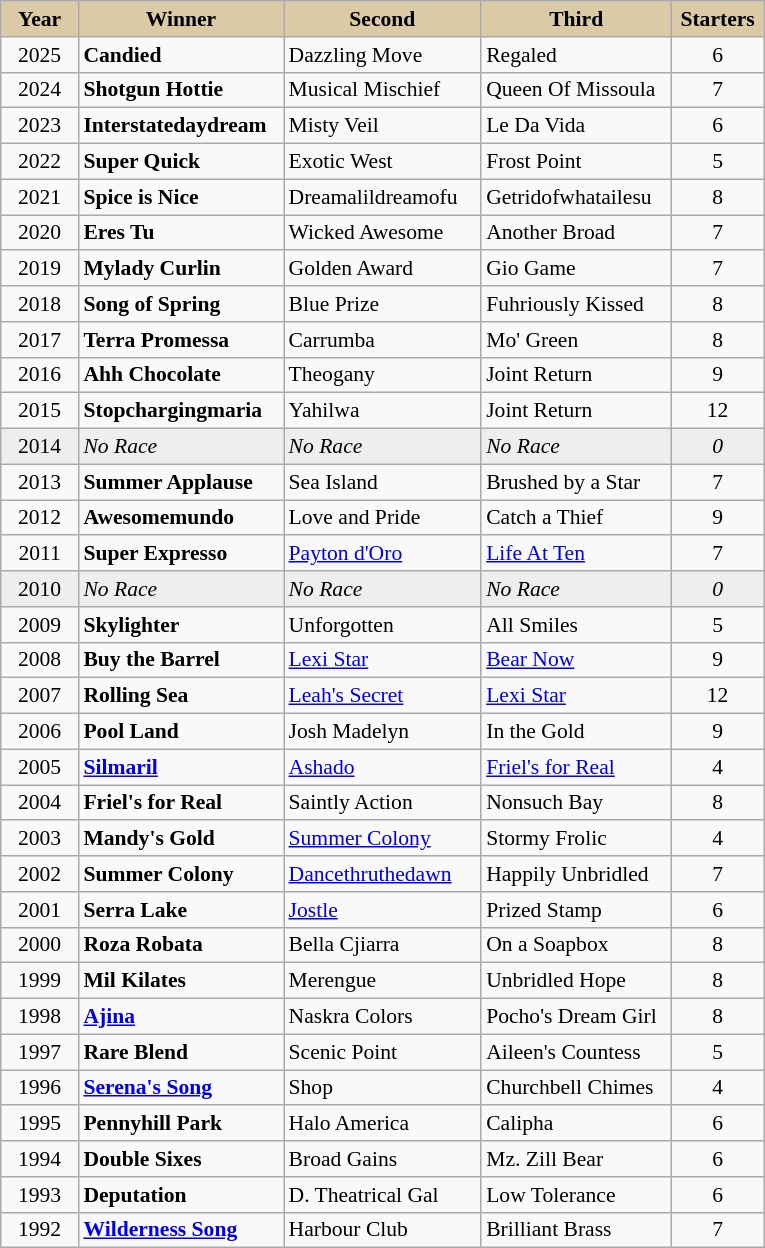<table class = "wikitable sortable" | border="1" cellpadding="0" style="border-collapse: collapse; font-size:90%">
<tr bgcolor="#DACAA5" align="center">
<td width="45px"><strong>Year</strong> <br></td>
<td width="130px"><strong>Winner</strong> <br></td>
<td width="125px"><strong>Second</strong> <br></td>
<td width="120px"><strong>Third</strong> <br></td>
<td width="55px"><strong>Starters</strong></td>
</tr>
<tr>
<td align="center">2025</td>
<td><strong>Candied</strong></td>
<td>Dazzling Move</td>
<td>Regaled</td>
<td align="center">6</td>
</tr>
<tr>
<td align="center">2024</td>
<td><strong>Shotgun Hottie</strong></td>
<td>Musical Mischief</td>
<td>Queen Of Missoula</td>
<td align="center">7</td>
</tr>
<tr>
<td align="center">2023</td>
<td><strong>Interstatedaydream</strong></td>
<td>Misty Veil</td>
<td>Le Da Vida</td>
<td align="center">6</td>
</tr>
<tr>
<td align=center>2022</td>
<td><strong>Super Quick</strong></td>
<td>Exotic West</td>
<td>Frost Point</td>
<td align=center>5</td>
</tr>
<tr>
<td align=center>2021</td>
<td><strong>Spice is Nice</strong></td>
<td>Dreamalildreamofu</td>
<td>Getridofwhatailesu</td>
<td align=center>8</td>
</tr>
<tr>
<td align=center>2020</td>
<td><strong>Eres Tu</strong></td>
<td>Wicked Awesome</td>
<td>Another Broad</td>
<td align=center>7</td>
</tr>
<tr>
<td align=center>2019</td>
<td><strong>Mylady Curlin</strong></td>
<td>Golden Award</td>
<td>Gio Game</td>
<td align=center>7</td>
</tr>
<tr>
<td align=center>2018</td>
<td><strong>Song of Spring</strong></td>
<td>Blue Prize</td>
<td>Fuhriously Kissed</td>
<td align=center>8</td>
</tr>
<tr>
<td align=center>2017</td>
<td><strong>Terra Promessa</strong></td>
<td>Carrumba</td>
<td>Mo' Green</td>
<td align=center>8</td>
</tr>
<tr>
<td align=center>2016</td>
<td><strong>Ahh Chocolate</strong></td>
<td>Theogany</td>
<td>Joint Return</td>
<td align=center>9</td>
</tr>
<tr>
<td align=center>2015</td>
<td><strong>Stopchargingmaria</strong></td>
<td>Yahilwa</td>
<td>Joint Return</td>
<td align=center>12</td>
</tr>
<tr bgcolor="#eeeeee">
<td align=center>2014</td>
<td><em>No Race</em></td>
<td><em>No Race</em></td>
<td><em>No Race</em></td>
<td align=center><em>0</em></td>
</tr>
<tr>
<td align=center>2013</td>
<td><strong>Summer Applause</strong></td>
<td>Sea Island</td>
<td>Brushed by a Star</td>
<td align=center>7</td>
</tr>
<tr>
<td align=center>2012</td>
<td><strong>Awesomemundo</strong></td>
<td>Love and Pride</td>
<td>Catch a Thief</td>
<td align=center>9</td>
</tr>
<tr>
<td align=center>2011</td>
<td><strong>Super Expresso</strong></td>
<td><a href='#'>Payton d'Oro</a></td>
<td><a href='#'>Life At Ten</a></td>
<td align=center>7</td>
</tr>
<tr bgcolor="#eeeeee">
<td align=center>2010</td>
<td><em>No Race</em></td>
<td><em>No Race</em></td>
<td><em>No Race</em></td>
<td align=center><em>0</em></td>
</tr>
<tr>
<td align=center>2009</td>
<td><strong>Skylighter</strong></td>
<td>Unforgotten</td>
<td>All Smiles</td>
<td align=center>5</td>
</tr>
<tr>
<td align=center>2008</td>
<td><strong>Buy the Barrel</strong></td>
<td><a href='#'>Lexi Star</a></td>
<td><a href='#'>Bear Now</a></td>
<td align=center>9</td>
</tr>
<tr>
<td align=center>2007</td>
<td><strong>Rolling Sea</strong></td>
<td><a href='#'>Leah's Secret</a></td>
<td><a href='#'>Lexi Star</a></td>
<td align=center>12</td>
</tr>
<tr>
<td align=center>2006</td>
<td><strong>Pool Land</strong></td>
<td>Josh Madelyn</td>
<td>In the Gold</td>
<td align=center>9</td>
</tr>
<tr>
<td align=center>2005</td>
<td><strong><a href='#'>Silmaril</a></strong></td>
<td><a href='#'>Ashado</a></td>
<td><a href='#'>Friel's for Real</a></td>
<td align=center>4</td>
</tr>
<tr>
<td align=center>2004</td>
<td><strong>Friel's for Real</strong></td>
<td>Saintly Action</td>
<td>Nonsuch Bay</td>
<td align=center>8</td>
</tr>
<tr>
<td align=center>2003</td>
<td><strong>Mandy's Gold</strong></td>
<td><a href='#'>Summer Colony</a></td>
<td>Stormy Frolic</td>
<td align=center>4</td>
</tr>
<tr>
<td align=center>2002</td>
<td><strong>Summer Colony</strong></td>
<td><a href='#'>Dancethruthedawn</a></td>
<td>Happily Unbridled</td>
<td align=center>7</td>
</tr>
<tr>
<td align=center>2001</td>
<td><strong>Serra Lake</strong></td>
<td><a href='#'>Jostle</a></td>
<td>Prized Stamp</td>
<td align=center>6</td>
</tr>
<tr>
<td align=center>2000</td>
<td><strong>Roza Robata</strong></td>
<td>Bella Cjiarra</td>
<td>On a Soapbox</td>
<td align=center>8</td>
</tr>
<tr>
<td align=center>1999</td>
<td><strong>Mil Kilates</strong></td>
<td>Merengue</td>
<td>Unbridled Hope</td>
<td align=center>8</td>
</tr>
<tr>
<td align=center>1998</td>
<td><strong><a href='#'>Ajina</a></strong></td>
<td>Naskra Colors</td>
<td>Pocho's Dream Girl</td>
<td align=center>8</td>
</tr>
<tr>
<td align=center>1997</td>
<td><strong>Rare Blend</strong></td>
<td>Scenic Point</td>
<td>Aileen's Countess</td>
<td align=center>5</td>
</tr>
<tr>
<td align=center>1996</td>
<td><strong><a href='#'>Serena's Song</a></strong></td>
<td>Shop</td>
<td>Churchbell Chimes</td>
<td align=center>4</td>
</tr>
<tr>
<td align=center>1995</td>
<td><strong>Pennyhill Park</strong></td>
<td>Halo America</td>
<td>Calipha</td>
<td align=center>6</td>
</tr>
<tr>
<td align=center>1994</td>
<td><strong>Double Sixes</strong></td>
<td>Broad Gains</td>
<td>Mz. Zill Bear</td>
<td align=center>6</td>
</tr>
<tr>
<td align=center>1993</td>
<td><strong>Deputation</strong></td>
<td>D. Theatrical Gal</td>
<td>Low Tolerance</td>
<td align=center>6</td>
</tr>
<tr>
<td align=center>1992</td>
<td><strong><a href='#'>Wilderness Song</a></strong></td>
<td>Harbour Club</td>
<td>Brilliant Brass</td>
<td align=center>7</td>
</tr>
</table>
